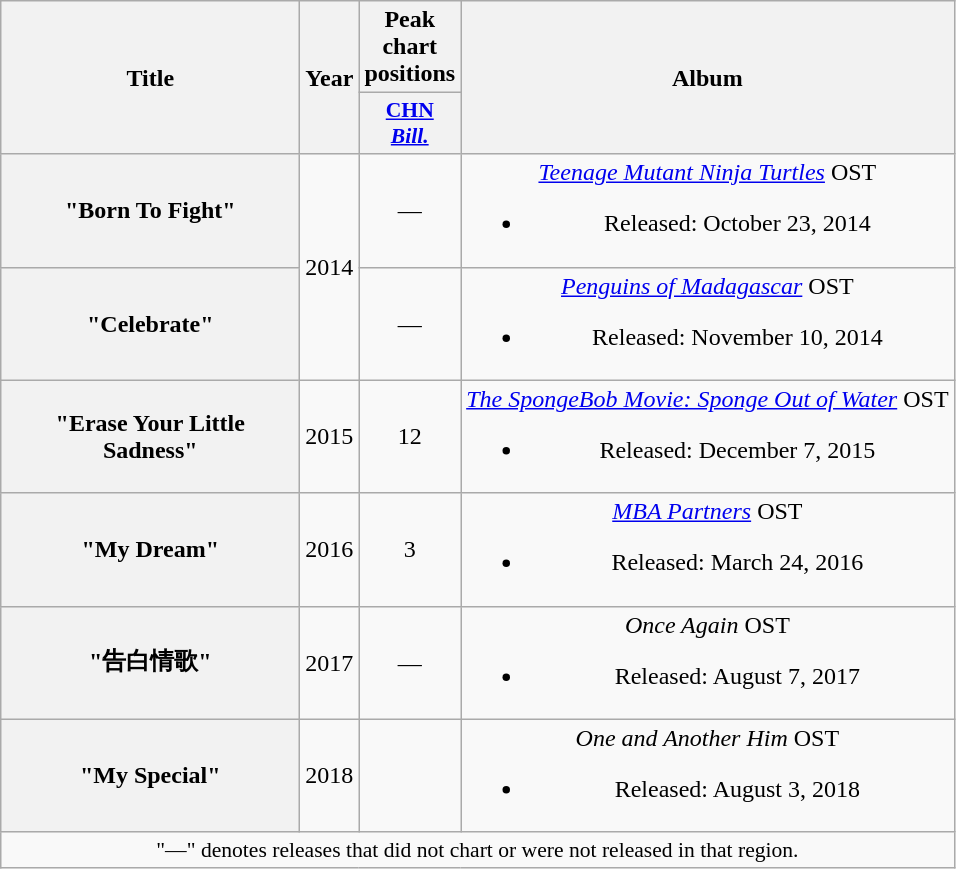<table class="wikitable plainrowheaders" style="text-align:center;">
<tr>
<th scope="col" rowspan="2" style="width:12em;">Title</th>
<th scope="col" rowspan="2">Year</th>
<th scope="col" colspan="1">Peak chart positions</th>
<th scope="col" rowspan="2">Album</th>
</tr>
<tr>
<th scope="col" style="width:3em;font-size:90%;"><a href='#'>CHN<br><em>Bill.</em></a><br></th>
</tr>
<tr>
<th scope="row">"Born To Fight"</th>
<td rowspan="2">2014</td>
<td>—</td>
<td><em><a href='#'>Teenage Mutant Ninja Turtles</a></em> OST<br><ul><li>Released: October 23, 2014</li></ul></td>
</tr>
<tr>
<th scope="row">"Celebrate"</th>
<td>—</td>
<td><em><a href='#'>Penguins of Madagascar</a></em> OST<br><ul><li>Released: November 10, 2014</li></ul></td>
</tr>
<tr>
<th scope="row">"Erase Your Little Sadness"</th>
<td>2015</td>
<td>12</td>
<td><em><a href='#'>The SpongeBob Movie: Sponge Out of Water</a></em> OST<br><ul><li>Released: December 7, 2015</li></ul></td>
</tr>
<tr>
<th scope="row">"My Dream"</th>
<td>2016</td>
<td>3</td>
<td><em><a href='#'>MBA Partners</a></em> OST<br><ul><li>Released: March 24, 2016</li></ul></td>
</tr>
<tr>
<th scope="row">"告白情歌"</th>
<td>2017</td>
<td>—</td>
<td><em>Once Again</em> OST<br><ul><li>Released: August 7, 2017</li></ul></td>
</tr>
<tr>
<th scope="row">"My Special"</th>
<td>2018</td>
<td></td>
<td><em>One and Another Him</em> OST<br><ul><li>Released: August 3, 2018</li></ul></td>
</tr>
<tr>
<td colspan="4" style="font-size:90%">"—" denotes releases that did not chart or were not released in that region.</td>
</tr>
</table>
